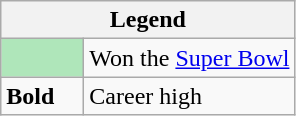<table class="wikitable mw-collapsible">
<tr>
<th colspan="2">Legend</th>
</tr>
<tr>
<td style="background:#afe6ba; width:3em;"></td>
<td>Won the <a href='#'>Super Bowl</a></td>
</tr>
<tr>
<td><strong>Bold</strong></td>
<td>Career high</td>
</tr>
</table>
